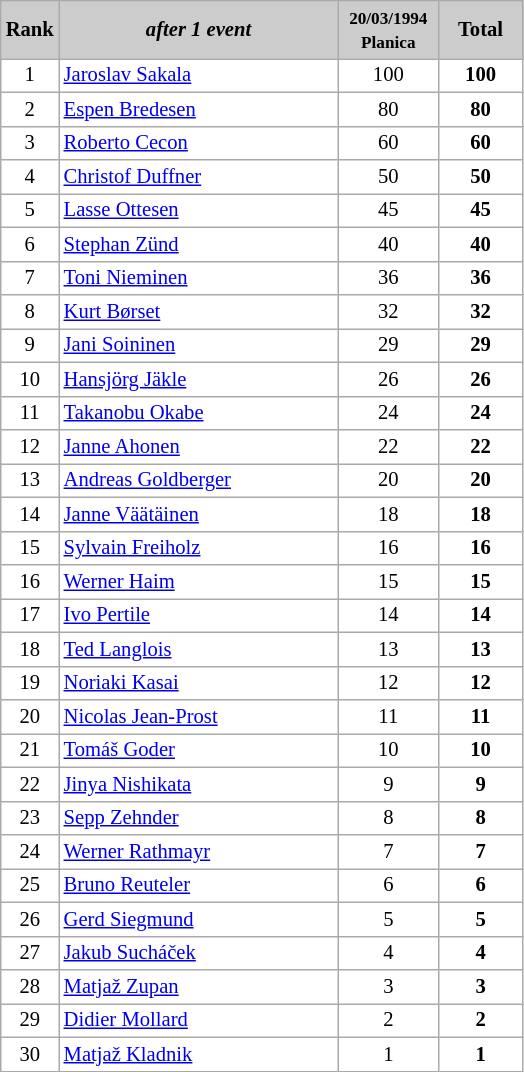<table class="wikitable plainrowheaders" style="background:#fff; font-size:86%; line-height:16px; border:gray solid 1px; border-collapse:collapse;">
<tr style="background:#ccc; text-align:center;">
<th scope="col" style="background:#ccc;" width=10px;">Rank</th>
<th scope="col" style="background:#ccc;" width=180px;"><em>after 1 event</em></th>
<th scope="col" style="background:#ccc;" width=60px;"><small>20/03/1994<br>Planica</small></th>
<th scope="col" style="background:#ccc;" width=50px;">Total</th>
</tr>
<tr align="center">
<td>1</td>
<td align="left"> <a href='#'>Jaroslav Sakala</a></td>
<td>100</td>
<td><strong>100</strong></td>
</tr>
<tr align="center">
<td>2</td>
<td align="left"> <a href='#'>Espen Bredesen</a></td>
<td>80</td>
<td><strong>80</strong></td>
</tr>
<tr align="center">
<td>3</td>
<td align="left"> <a href='#'>Roberto Cecon</a></td>
<td>60</td>
<td><strong>60</strong></td>
</tr>
<tr align="center">
<td>4</td>
<td align="left"> <a href='#'>Christof Duffner</a></td>
<td>50</td>
<td><strong>50</strong></td>
</tr>
<tr align="center">
<td>5</td>
<td align="left"> <a href='#'>Lasse Ottesen</a></td>
<td>45</td>
<td><strong>45</strong></td>
</tr>
<tr align="center">
<td>6</td>
<td align="left"> <a href='#'>Stephan Zünd</a></td>
<td>40</td>
<td><strong>40</strong></td>
</tr>
<tr align="center">
<td>7</td>
<td align="left"> <a href='#'>Toni Nieminen</a></td>
<td>36</td>
<td><strong>36</strong></td>
</tr>
<tr align="center">
<td>8</td>
<td align="left"> <a href='#'>Kurt Børset</a></td>
<td>32</td>
<td><strong>32</strong></td>
</tr>
<tr align="center">
<td>9</td>
<td align="left"> <a href='#'>Jani Soininen</a></td>
<td>29</td>
<td><strong>29</strong></td>
</tr>
<tr align="center">
<td>10</td>
<td align="left"> <a href='#'>Hansjörg Jäkle</a></td>
<td>26</td>
<td><strong>26</strong></td>
</tr>
<tr align="center">
<td>11</td>
<td align="left"> <a href='#'>Takanobu Okabe</a></td>
<td>24</td>
<td><strong>24</strong></td>
</tr>
<tr align="center">
<td>12</td>
<td align="left"> <a href='#'>Janne Ahonen</a></td>
<td>22</td>
<td><strong>22</strong></td>
</tr>
<tr align="center">
<td>13</td>
<td align="left"> <a href='#'>Andreas Goldberger</a></td>
<td>20</td>
<td><strong>20</strong></td>
</tr>
<tr align="center">
<td>14</td>
<td align="left"> <a href='#'>Janne Väätäinen</a></td>
<td>18</td>
<td><strong>18</strong></td>
</tr>
<tr align="center">
<td>15</td>
<td align="left"> <a href='#'>Sylvain Freiholz</a></td>
<td>16</td>
<td><strong>16</strong></td>
</tr>
<tr align="center">
<td>16</td>
<td align="left"> <a href='#'>Werner Haim</a></td>
<td>15</td>
<td><strong>15</strong></td>
</tr>
<tr align="center">
<td>17</td>
<td align="left"> <a href='#'>Ivo Pertile</a></td>
<td>14</td>
<td><strong>14</strong></td>
</tr>
<tr align="center">
<td>18</td>
<td align="left"> <a href='#'>Ted Langlois</a></td>
<td>13</td>
<td><strong>13</strong></td>
</tr>
<tr align="center">
<td>19</td>
<td align="left"> <a href='#'>Noriaki Kasai</a></td>
<td>12</td>
<td><strong>12</strong></td>
</tr>
<tr align="center">
<td>20</td>
<td align="left"> <a href='#'>Nicolas Jean-Prost</a></td>
<td>11</td>
<td><strong>11</strong></td>
</tr>
<tr align="center">
<td>21</td>
<td align="left"> <a href='#'>Tomáš Goder</a></td>
<td>10</td>
<td><strong>10</strong></td>
</tr>
<tr align="center">
<td>22</td>
<td align="left"> <a href='#'>Jinya Nishikata</a></td>
<td>9</td>
<td><strong>9</strong></td>
</tr>
<tr align="center">
<td>23</td>
<td align="left"> <a href='#'>Sepp Zehnder</a></td>
<td>8</td>
<td><strong>8</strong></td>
</tr>
<tr align="center">
<td>24</td>
<td align="left"> <a href='#'>Werner Rathmayr</a></td>
<td>7</td>
<td><strong>7</strong></td>
</tr>
<tr align="center">
<td>25</td>
<td align="left"> <a href='#'>Bruno Reuteler</a></td>
<td>6</td>
<td><strong>6</strong></td>
</tr>
<tr align="center">
<td>26</td>
<td align="left"> <a href='#'>Gerd Siegmund</a></td>
<td>5</td>
<td><strong>5</strong></td>
</tr>
<tr align="center">
<td>27</td>
<td align="left"> <a href='#'>Jakub Sucháček</a></td>
<td>4</td>
<td><strong>4</strong></td>
</tr>
<tr align="center">
<td>28</td>
<td align="left"> <a href='#'>Matjaž Zupan</a></td>
<td>3</td>
<td><strong>3</strong></td>
</tr>
<tr align="center">
<td>29</td>
<td align="lefT"> <a href='#'>Didier Mollard</a></td>
<td>2</td>
<td><strong>2</strong></td>
</tr>
<tr align="center">
<td>30</td>
<td align="left"> <a href='#'>Matjaž Kladnik</a></td>
<td>1</td>
<td><strong>1</strong></td>
</tr>
</table>
